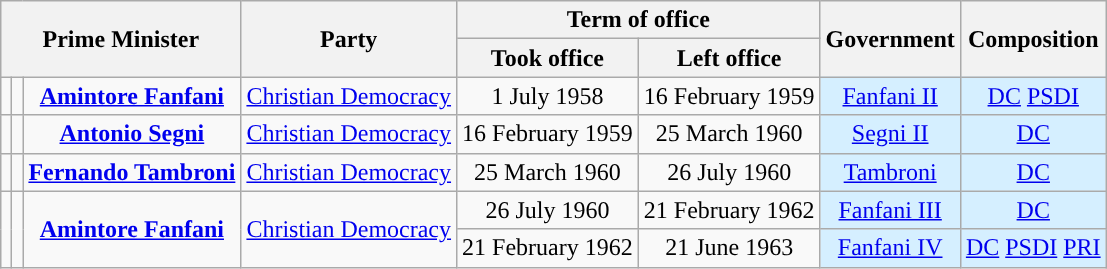<table class="wikitable" style="text-align:center">
<tr>
<th colspan=3 rowspan=2>Prime Minister</th>
<th rowspan=2>Party</th>
<th colspan=2>Term of office</th>
<th rowspan=2>Government</th>
<th rowspan=2>Composition</th>
</tr>
<tr>
<th>Took office</th>
<th>Left office</th>
</tr>
<tr>
<td style="background:"></td>
<td></td>
<td><strong><a href='#'>Amintore Fanfani</a></strong><br></td>
<td><a href='#'>Christian Democracy</a></td>
<td>1 July 1958</td>
<td>16 February 1959</td>
<td bgcolor=#D5EFFF><a href='#'>Fanfani II</a></td>
<td bgcolor=#D5EFFF><a href='#'>DC</a>  <a href='#'>PSDI</a><br></td>
</tr>
<tr>
<td style="background:"></td>
<td></td>
<td><strong><a href='#'>Antonio Segni</a></strong><br></td>
<td><a href='#'>Christian Democracy</a></td>
<td>16 February 1959</td>
<td>25 March 1960</td>
<td bgcolor=#D5EFFF><a href='#'>Segni II</a></td>
<td bgcolor=#D5EFFF><a href='#'>DC</a><br></td>
</tr>
<tr>
<td style="background:"></td>
<td></td>
<td><strong><a href='#'>Fernando Tambroni</a></strong><br></td>
<td><a href='#'>Christian Democracy</a></td>
<td>25 March 1960</td>
<td>26 July 1960</td>
<td bgcolor=#D5EFFF><a href='#'>Tambroni</a></td>
<td bgcolor=#D5EFFF><a href='#'>DC</a><br></td>
</tr>
<tr>
<td rowspan=2 style="background:"></td>
<td rowspan=2></td>
<td rowspan=2><strong><a href='#'>Amintore Fanfani</a></strong><br></td>
<td rowspan=2><a href='#'>Christian Democracy</a></td>
<td>26 July 1960</td>
<td>21 February 1962</td>
<td bgcolor=#D5EFFF><a href='#'>Fanfani III</a></td>
<td bgcolor=#D5EFFF><a href='#'>DC</a><br></td>
</tr>
<tr>
<td>21 February 1962</td>
<td>21 June 1963</td>
<td bgcolor=#D5EFFF><a href='#'>Fanfani IV</a></td>
<td bgcolor=#D5EFFF><a href='#'>DC</a>  <a href='#'>PSDI</a>  <a href='#'>PRI</a> <br></td>
</tr>
</table>
